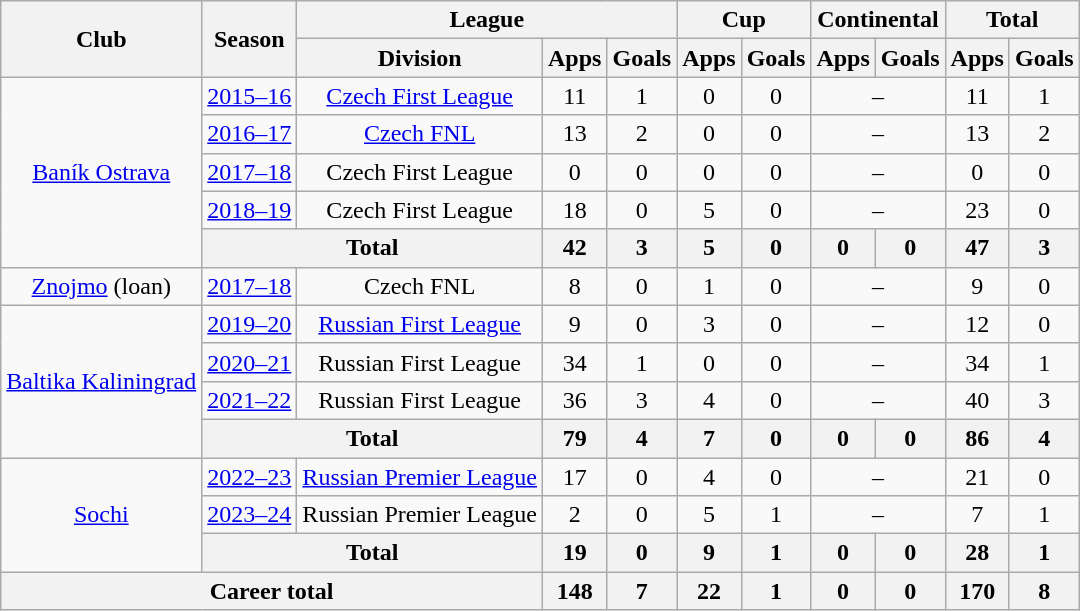<table class="wikitable" style="text-align: center;">
<tr>
<th rowspan=2>Club</th>
<th rowspan=2>Season</th>
<th colspan=3>League</th>
<th colspan=2>Cup</th>
<th colspan=2>Continental</th>
<th colspan=2>Total</th>
</tr>
<tr>
<th>Division</th>
<th>Apps</th>
<th>Goals</th>
<th>Apps</th>
<th>Goals</th>
<th>Apps</th>
<th>Goals</th>
<th>Apps</th>
<th>Goals</th>
</tr>
<tr>
<td rowspan="5"><a href='#'>Baník Ostrava</a></td>
<td><a href='#'>2015–16</a></td>
<td><a href='#'>Czech First League</a></td>
<td>11</td>
<td>1</td>
<td>0</td>
<td>0</td>
<td colspan=2>–</td>
<td>11</td>
<td>1</td>
</tr>
<tr>
<td><a href='#'>2016–17</a></td>
<td><a href='#'>Czech FNL</a></td>
<td>13</td>
<td>2</td>
<td>0</td>
<td>0</td>
<td colspan=2>–</td>
<td>13</td>
<td>2</td>
</tr>
<tr>
<td><a href='#'>2017–18</a></td>
<td>Czech First League</td>
<td>0</td>
<td>0</td>
<td>0</td>
<td>0</td>
<td colspan=2>–</td>
<td>0</td>
<td>0</td>
</tr>
<tr>
<td><a href='#'>2018–19</a></td>
<td>Czech First League</td>
<td>18</td>
<td>0</td>
<td>5</td>
<td>0</td>
<td colspan=2>–</td>
<td>23</td>
<td>0</td>
</tr>
<tr>
<th colspan=2>Total</th>
<th>42</th>
<th>3</th>
<th>5</th>
<th>0</th>
<th>0</th>
<th>0</th>
<th>47</th>
<th>3</th>
</tr>
<tr>
<td><a href='#'>Znojmo</a> (loan)</td>
<td><a href='#'>2017–18</a></td>
<td>Czech FNL</td>
<td>8</td>
<td>0</td>
<td>1</td>
<td>0</td>
<td colspan=2>–</td>
<td>9</td>
<td>0</td>
</tr>
<tr>
<td rowspan="4"><a href='#'>Baltika Kaliningrad</a></td>
<td><a href='#'>2019–20</a></td>
<td><a href='#'>Russian First League</a></td>
<td>9</td>
<td>0</td>
<td>3</td>
<td>0</td>
<td colspan=2>–</td>
<td>12</td>
<td>0</td>
</tr>
<tr>
<td><a href='#'>2020–21</a></td>
<td>Russian First League</td>
<td>34</td>
<td>1</td>
<td>0</td>
<td>0</td>
<td colspan=2>–</td>
<td>34</td>
<td>1</td>
</tr>
<tr>
<td><a href='#'>2021–22</a></td>
<td>Russian First League</td>
<td>36</td>
<td>3</td>
<td>4</td>
<td>0</td>
<td colspan=2>–</td>
<td>40</td>
<td>3</td>
</tr>
<tr>
<th colspan=2>Total</th>
<th>79</th>
<th>4</th>
<th>7</th>
<th>0</th>
<th>0</th>
<th>0</th>
<th>86</th>
<th>4</th>
</tr>
<tr>
<td rowspan="3"><a href='#'>Sochi</a></td>
<td><a href='#'>2022–23</a></td>
<td><a href='#'>Russian Premier League</a></td>
<td>17</td>
<td>0</td>
<td>4</td>
<td>0</td>
<td colspan=2>–</td>
<td>21</td>
<td>0</td>
</tr>
<tr>
<td><a href='#'>2023–24</a></td>
<td>Russian Premier League</td>
<td>2</td>
<td>0</td>
<td>5</td>
<td>1</td>
<td colspan=2>–</td>
<td>7</td>
<td>1</td>
</tr>
<tr>
<th colspan=2>Total</th>
<th>19</th>
<th>0</th>
<th>9</th>
<th>1</th>
<th>0</th>
<th>0</th>
<th>28</th>
<th>1</th>
</tr>
<tr>
<th colspan=3>Career total</th>
<th>148</th>
<th>7</th>
<th>22</th>
<th>1</th>
<th>0</th>
<th>0</th>
<th>170</th>
<th>8</th>
</tr>
</table>
